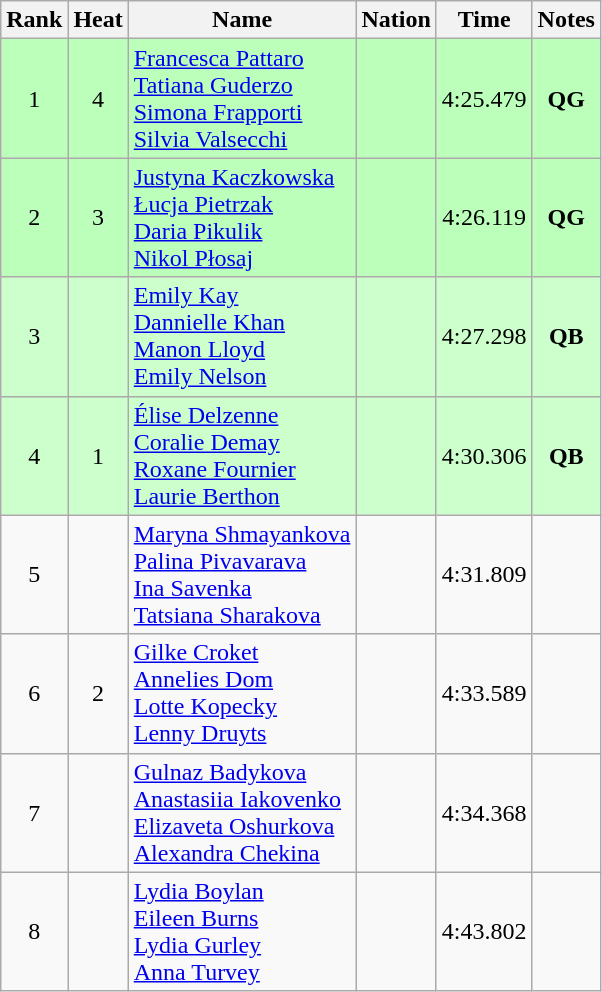<table class="wikitable sortable" style="text-align:center">
<tr>
<th>Rank</th>
<th>Heat</th>
<th>Name</th>
<th>Nation</th>
<th>Time</th>
<th>Notes</th>
</tr>
<tr bgcolor=bbffbb>
<td>1</td>
<td>4</td>
<td align=left><a href='#'>Francesca Pattaro</a><br><a href='#'>Tatiana Guderzo</a><br><a href='#'>Simona Frapporti</a><br><a href='#'>Silvia Valsecchi</a></td>
<td align=left></td>
<td>4:25.479</td>
<td><strong>QG</strong></td>
</tr>
<tr bgcolor=bbffbb>
<td>2</td>
<td>3</td>
<td align=left><a href='#'>Justyna Kaczkowska</a><br><a href='#'>Łucja Pietrzak</a><br><a href='#'>Daria Pikulik</a><br><a href='#'>Nikol Płosaj</a></td>
<td align=left></td>
<td>4:26.119</td>
<td><strong>QG</strong></td>
</tr>
<tr bgcolor=ccffcc>
<td>3</td>
<td></td>
<td align=left><a href='#'>Emily Kay</a><br><a href='#'>Dannielle Khan</a><br><a href='#'>Manon Lloyd</a><br><a href='#'>Emily Nelson</a></td>
<td align=left></td>
<td>4:27.298</td>
<td><strong>QB</strong></td>
</tr>
<tr bgcolor=ccffcc>
<td>4</td>
<td>1</td>
<td align=left><a href='#'>Élise Delzenne</a><br><a href='#'>Coralie Demay</a><br><a href='#'>Roxane Fournier</a><br><a href='#'>Laurie Berthon</a></td>
<td align=left></td>
<td>4:30.306</td>
<td><strong>QB</strong></td>
</tr>
<tr>
<td>5</td>
<td></td>
<td align=left><a href='#'>Maryna Shmayankova</a><br><a href='#'>Palina Pivavarava</a><br><a href='#'>Ina Savenka</a><br><a href='#'>Tatsiana Sharakova</a></td>
<td align=left></td>
<td>4:31.809</td>
<td></td>
</tr>
<tr>
<td>6</td>
<td>2</td>
<td align=left><a href='#'>Gilke Croket</a><br><a href='#'>Annelies Dom</a><br><a href='#'>Lotte Kopecky</a><br><a href='#'>Lenny Druyts</a></td>
<td align=left></td>
<td>4:33.589</td>
<td></td>
</tr>
<tr>
<td>7</td>
<td></td>
<td align=left><a href='#'>Gulnaz Badykova</a><br><a href='#'>Anastasiia Iakovenko</a><br><a href='#'>Elizaveta Oshurkova</a><br><a href='#'>Alexandra Chekina</a></td>
<td align=left></td>
<td>4:34.368</td>
<td></td>
</tr>
<tr>
<td>8</td>
<td></td>
<td align=left><a href='#'>Lydia Boylan</a><br><a href='#'>Eileen Burns</a><br><a href='#'>Lydia Gurley</a><br><a href='#'>Anna Turvey</a></td>
<td align=left></td>
<td>4:43.802</td>
<td></td>
</tr>
</table>
